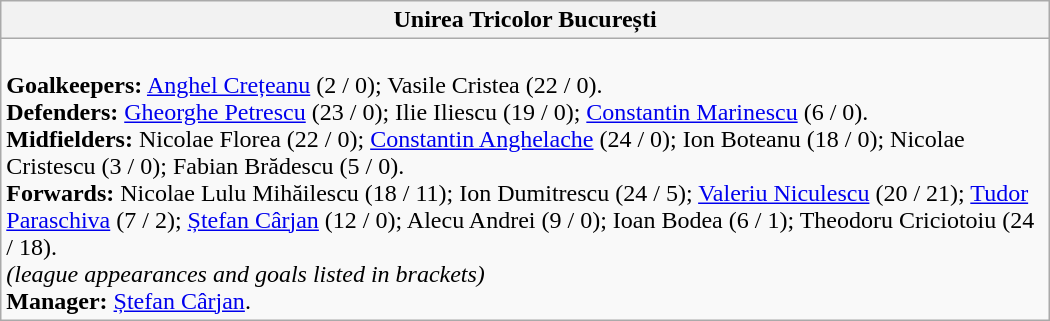<table class="wikitable" style="width:700px">
<tr>
<th>Unirea Tricolor București</th>
</tr>
<tr>
<td><br><strong>Goalkeepers:</strong> <a href='#'>Anghel Crețeanu</a> (2 / 0); Vasile Cristea (22 / 0).<br>
<strong>Defenders:</strong> <a href='#'>Gheorghe Petrescu</a> (23 / 0); Ilie Iliescu (19 / 0); <a href='#'>Constantin Marinescu</a> (6 / 0).<br>
<strong>Midfielders:</strong> Nicolae Florea (22 / 0); <a href='#'>Constantin Anghelache</a> (24 / 0); Ion Boteanu (18 / 0); Nicolae Cristescu (3 / 0); Fabian Brădescu (5 / 0).<br>
<strong>Forwards:</strong> Nicolae Lulu Mihăilescu (18 / 11); Ion Dumitrescu (24 / 5); <a href='#'>Valeriu Niculescu</a> (20 / 21); <a href='#'>Tudor Paraschiva</a> (7 / 2); <a href='#'>Ștefan Cârjan</a> (12 / 0); Alecu Andrei (9 / 0); Ioan Bodea (6 / 1); Theodoru Criciotoiu (24 / 18).
<br><em>(league appearances and goals listed in brackets)</em><br><strong>Manager:</strong> <a href='#'>Ștefan Cârjan</a>.</td>
</tr>
</table>
